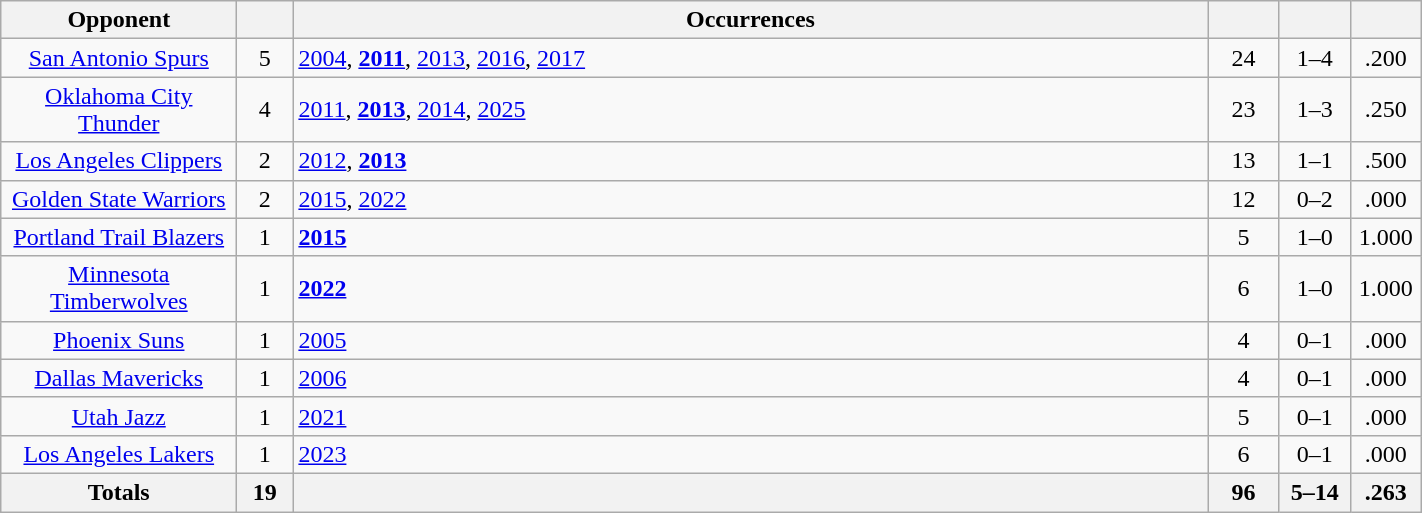<table class="wikitable sortable" style="text-align: center; width: 75%;">
<tr>
<th width="150">Opponent</th>
<th width="30"></th>
<th>Occurrences</th>
<th width="40"></th>
<th width="40"></th>
<th width="40"></th>
</tr>
<tr>
<td><a href='#'>San Antonio Spurs</a></td>
<td>5</td>
<td align=left><a href='#'>2004</a>, <strong><a href='#'>2011</a></strong>, <a href='#'>2013</a>, <a href='#'>2016</a>, <a href='#'>2017</a></td>
<td>24</td>
<td>1–4</td>
<td>.200</td>
</tr>
<tr>
<td><a href='#'>Oklahoma City Thunder</a></td>
<td>4</td>
<td align=left><a href='#'>2011</a>, <strong><a href='#'>2013</a></strong>, <a href='#'>2014</a>, <a href='#'>2025</a></td>
<td>23</td>
<td>1–3</td>
<td>.250</td>
</tr>
<tr>
<td><a href='#'>Los Angeles Clippers</a></td>
<td>2</td>
<td align=left><a href='#'>2012</a>, <strong><a href='#'>2013</a></strong></td>
<td>13</td>
<td>1–1</td>
<td>.500</td>
</tr>
<tr>
<td><a href='#'>Golden State Warriors</a></td>
<td>2</td>
<td align=left><a href='#'>2015</a>, <a href='#'>2022</a></td>
<td>12</td>
<td>0–2</td>
<td>.000</td>
</tr>
<tr>
<td><a href='#'>Portland Trail Blazers</a></td>
<td>1</td>
<td align=left><strong><a href='#'>2015</a></strong></td>
<td>5</td>
<td>1–0</td>
<td>1.000</td>
</tr>
<tr>
<td><a href='#'>Minnesota Timberwolves</a></td>
<td>1</td>
<td align=left><strong><a href='#'>2022</a></strong></td>
<td>6</td>
<td>1–0</td>
<td>1.000</td>
</tr>
<tr>
<td><a href='#'>Phoenix Suns</a></td>
<td>1</td>
<td align=left><a href='#'>2005</a></td>
<td>4</td>
<td>0–1</td>
<td>.000</td>
</tr>
<tr>
<td><a href='#'>Dallas Mavericks</a></td>
<td>1</td>
<td align=left><a href='#'>2006</a></td>
<td>4</td>
<td>0–1</td>
<td>.000</td>
</tr>
<tr>
<td><a href='#'>Utah Jazz</a></td>
<td>1</td>
<td align=left><a href='#'>2021</a></td>
<td>5</td>
<td>0–1</td>
<td>.000</td>
</tr>
<tr>
<td><a href='#'>Los Angeles Lakers</a></td>
<td>1</td>
<td align=left><a href='#'>2023</a></td>
<td>6</td>
<td>0–1</td>
<td>.000</td>
</tr>
<tr>
<th width="150">Totals</th>
<th width="30">19</th>
<th></th>
<th width="40">96</th>
<th width="40">5–14</th>
<th width="40">.263</th>
</tr>
</table>
